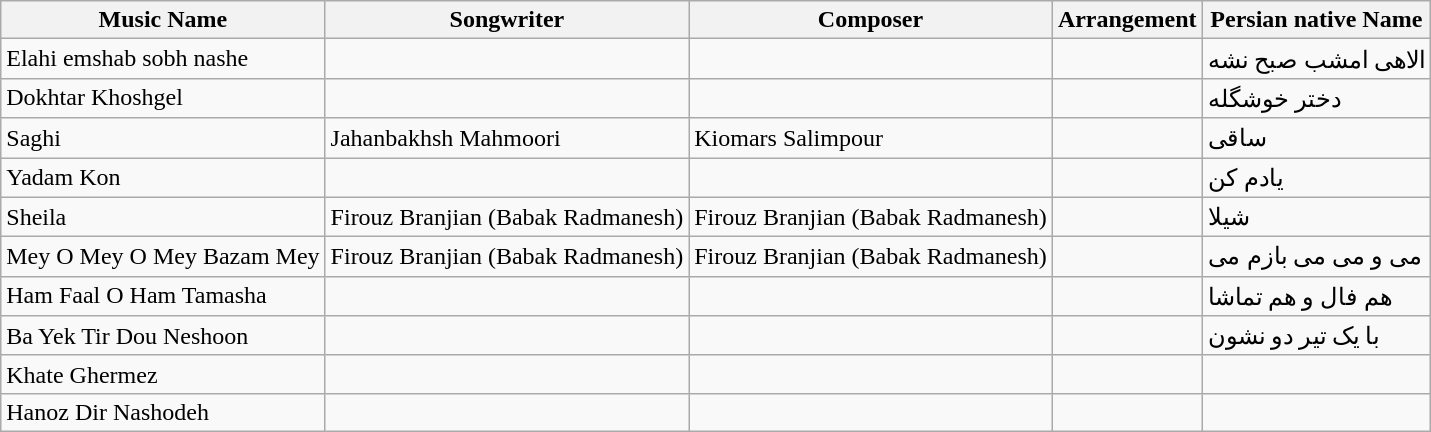<table class="wikitable">
<tr>
<th>Music Name</th>
<th>Songwriter</th>
<th>Composer</th>
<th>Arrangement</th>
<th>Persian native Name</th>
</tr>
<tr>
<td>Elahi emshab sobh nashe</td>
<td></td>
<td></td>
<td></td>
<td>الاهی امشب صبح نشه</td>
</tr>
<tr>
<td>Dokhtar Khoshgel</td>
<td></td>
<td></td>
<td></td>
<td>دختر خوشگله</td>
</tr>
<tr>
<td>Saghi</td>
<td>Jahanbakhsh Mahmoori</td>
<td>Kiomars Salimpour</td>
<td></td>
<td>ساقی</td>
</tr>
<tr>
<td>Yadam Kon</td>
<td></td>
<td></td>
<td></td>
<td>یادم کن</td>
</tr>
<tr>
<td>Sheila</td>
<td>Firouz Branjian (Babak Radmanesh)</td>
<td>Firouz Branjian (Babak Radmanesh)</td>
<td></td>
<td>شیلا</td>
</tr>
<tr>
<td>Mey O Mey O Mey Bazam Mey</td>
<td>Firouz Branjian (Babak Radmanesh)</td>
<td>Firouz Branjian (Babak Radmanesh)</td>
<td></td>
<td>می و می می بازم می</td>
</tr>
<tr>
<td>Ham Faal O Ham Tamasha</td>
<td></td>
<td></td>
<td></td>
<td>هم فال و هم تماشا</td>
</tr>
<tr>
<td>Ba Yek Tir Dou Neshoon</td>
<td></td>
<td></td>
<td></td>
<td>با یک تیر دو نشون</td>
</tr>
<tr>
<td>Khate Ghermez</td>
<td></td>
<td></td>
<td></td>
<td></td>
</tr>
<tr>
<td>Hanoz Dir Nashodeh</td>
<td></td>
<td></td>
<td></td>
<td></td>
</tr>
</table>
